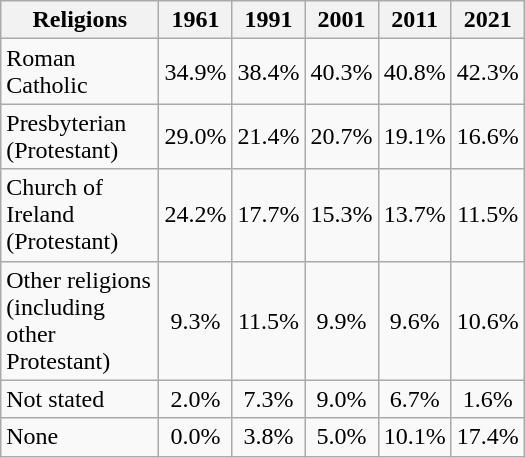<table class="wikitable" style="width:350px; text-align:center;">
<tr>
<th>Religions</th>
<th>1961</th>
<th>1991</th>
<th>2001</th>
<th>2011</th>
<th>2021</th>
</tr>
<tr>
<td style="text-align:left;">Roman Catholic</td>
<td>34.9%</td>
<td>38.4%</td>
<td>40.3%</td>
<td>40.8%</td>
<td>42.3%</td>
</tr>
<tr>
<td style="text-align:left;">Presbyterian (Protestant)</td>
<td>29.0%</td>
<td>21.4%</td>
<td>20.7%</td>
<td>19.1%</td>
<td>16.6%</td>
</tr>
<tr>
<td style="text-align:left;">Church of Ireland (Protestant)</td>
<td>24.2%</td>
<td>17.7%</td>
<td>15.3%</td>
<td>13.7%</td>
<td>11.5%</td>
</tr>
<tr>
<td style="text-align:left;">Other religions (including other Protestant)</td>
<td>9.3%</td>
<td>11.5%</td>
<td>9.9%</td>
<td>9.6%</td>
<td>10.6%</td>
</tr>
<tr>
<td style="text-align:left;">Not stated</td>
<td>2.0%</td>
<td>7.3%</td>
<td>9.0%</td>
<td>6.7%</td>
<td>1.6%</td>
</tr>
<tr>
<td style="text-align:left;">None</td>
<td>0.0%</td>
<td>3.8%</td>
<td>5.0%</td>
<td>10.1%</td>
<td>17.4%</td>
</tr>
</table>
